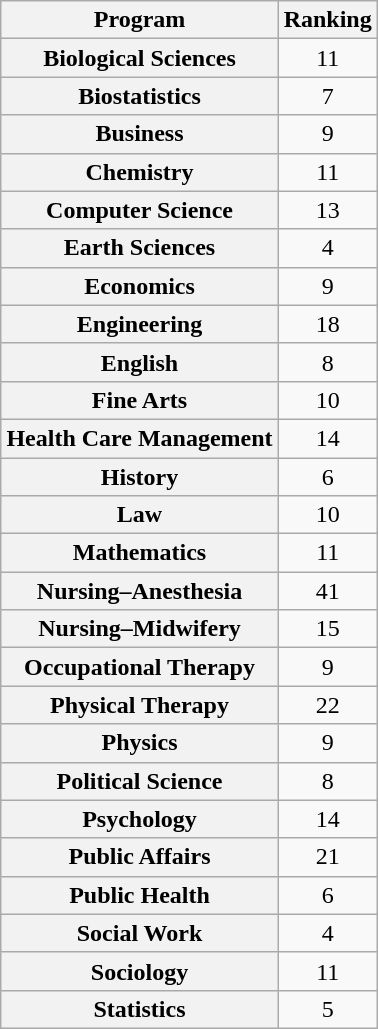<table class="wikitable sortable collapsible" style="float:right; text-align:center">
<tr>
<th scope="col">Program</th>
<th scope="col">Ranking</th>
</tr>
<tr>
<th scope="row">Biological Sciences</th>
<td>11</td>
</tr>
<tr>
<th scope="row">Biostatistics</th>
<td>7</td>
</tr>
<tr>
<th scope="row">Business</th>
<td>9</td>
</tr>
<tr>
<th scope="row">Chemistry</th>
<td>11</td>
</tr>
<tr>
<th scope="row">Computer Science</th>
<td>13</td>
</tr>
<tr>
<th scope="row">Earth Sciences</th>
<td>4</td>
</tr>
<tr>
<th scope="row">Economics</th>
<td>9</td>
</tr>
<tr>
<th scope="row">Engineering</th>
<td>18</td>
</tr>
<tr>
<th scope="row">English</th>
<td>8</td>
</tr>
<tr>
<th scope="row">Fine Arts</th>
<td>10</td>
</tr>
<tr>
<th scope="row">Health Care Management</th>
<td>14</td>
</tr>
<tr>
<th scope="row">History</th>
<td>6</td>
</tr>
<tr>
<th scope="row">Law</th>
<td>10</td>
</tr>
<tr>
<th scope="row">Mathematics</th>
<td>11</td>
</tr>
<tr>
<th scope="row">Nursing–Anesthesia</th>
<td>41</td>
</tr>
<tr>
<th scope="row">Nursing–Midwifery</th>
<td>15</td>
</tr>
<tr>
<th scope="row">Occupational Therapy</th>
<td>9</td>
</tr>
<tr>
<th scope="row">Physical Therapy</th>
<td>22</td>
</tr>
<tr>
<th scope="row">Physics</th>
<td>9</td>
</tr>
<tr>
<th scope="row">Political Science</th>
<td>8</td>
</tr>
<tr>
<th scope="row">Psychology</th>
<td>14</td>
</tr>
<tr>
<th scope="row">Public Affairs</th>
<td>21</td>
</tr>
<tr>
<th scope="row">Public Health</th>
<td>6</td>
</tr>
<tr>
<th scope="row">Social Work</th>
<td>4</td>
</tr>
<tr>
<th scope="row">Sociology</th>
<td>11</td>
</tr>
<tr>
<th scope="row">Statistics</th>
<td>5</td>
</tr>
</table>
